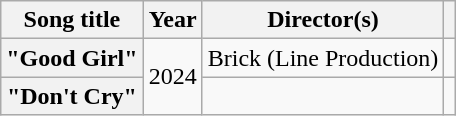<table class="wikitable plainrowheaders" style="text-align:center">
<tr>
<th scope="col">Song title</th>
<th scope="col">Year</th>
<th scope="col">Director(s)</th>
<th scope="col" class="unsortable"></th>
</tr>
<tr>
<th scope="row">"Good Girl"</th>
<td rowspan="2">2024</td>
<td>Brick (Line Production)</td>
<td></td>
</tr>
<tr>
<th scope="row">"Don't Cry"</th>
<td></td>
<td></td>
</tr>
</table>
